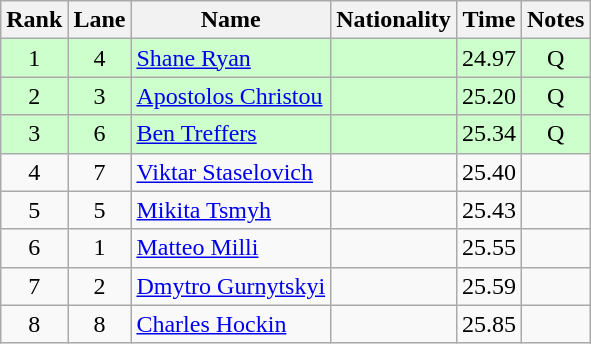<table class="wikitable sortable" style="text-align:center">
<tr>
<th>Rank</th>
<th>Lane</th>
<th>Name</th>
<th>Nationality</th>
<th>Time</th>
<th>Notes</th>
</tr>
<tr bgcolor=ccffcc>
<td>1</td>
<td>4</td>
<td align="left"><a href='#'>Shane Ryan</a></td>
<td align="left"></td>
<td>24.97</td>
<td>Q</td>
</tr>
<tr bgcolor=ccffcc>
<td>2</td>
<td>3</td>
<td align="left"><a href='#'>Apostolos Christou</a></td>
<td align="left"></td>
<td>25.20</td>
<td>Q</td>
</tr>
<tr bgcolor=ccffcc>
<td>3</td>
<td>6</td>
<td align="left"><a href='#'>Ben Treffers</a></td>
<td align="left"></td>
<td>25.34</td>
<td>Q</td>
</tr>
<tr>
<td>4</td>
<td>7</td>
<td align="left"><a href='#'>Viktar Staselovich</a></td>
<td align="left"></td>
<td>25.40</td>
<td></td>
</tr>
<tr>
<td>5</td>
<td>5</td>
<td align="left"><a href='#'>Mikita Tsmyh</a></td>
<td align="left"></td>
<td>25.43</td>
<td></td>
</tr>
<tr>
<td>6</td>
<td>1</td>
<td align="left"><a href='#'>Matteo Milli</a></td>
<td align="left"></td>
<td>25.55</td>
<td></td>
</tr>
<tr>
<td>7</td>
<td>2</td>
<td align="left"><a href='#'>Dmytro Gurnytskyi</a></td>
<td align="left"></td>
<td>25.59</td>
<td></td>
</tr>
<tr>
<td>8</td>
<td>8</td>
<td align="left"><a href='#'>Charles Hockin</a></td>
<td align="left"></td>
<td>25.85</td>
<td></td>
</tr>
</table>
